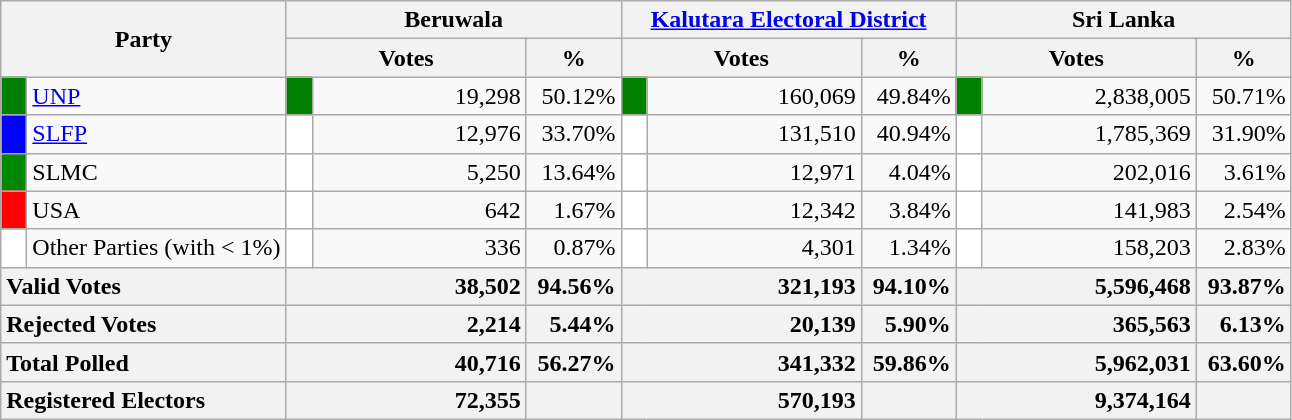<table class="wikitable">
<tr>
<th colspan="2" width="144px"rowspan="2">Party</th>
<th colspan="3" width="216px">Beruwala</th>
<th colspan="3" width="216px"><a href='#'>Kalutara Electoral District</a></th>
<th colspan="3" width="216px">Sri Lanka</th>
</tr>
<tr>
<th colspan="2" width="144px">Votes</th>
<th>%</th>
<th colspan="2" width="144px">Votes</th>
<th>%</th>
<th colspan="2" width="144px">Votes</th>
<th>%</th>
</tr>
<tr>
<td style="background-color:green;" width="10px"></td>
<td style="text-align:left;"><a href='#'>UNP</a></td>
<td style="background-color:green;" width="10px"></td>
<td style="text-align:right;">19,298</td>
<td style="text-align:right;">50.12%</td>
<td style="background-color:green;" width="10px"></td>
<td style="text-align:right;">160,069</td>
<td style="text-align:right;">49.84%</td>
<td style="background-color:green;" width="10px"></td>
<td style="text-align:right;">2,838,005</td>
<td style="text-align:right;">50.71%</td>
</tr>
<tr>
<td style="background-color:blue;" width="10px"></td>
<td style="text-align:left;"><a href='#'>SLFP</a></td>
<td style="background-color:white;" width="10px"></td>
<td style="text-align:right;">12,976</td>
<td style="text-align:right;">33.70%</td>
<td style="background-color:white;" width="10px"></td>
<td style="text-align:right;">131,510</td>
<td style="text-align:right;">40.94%</td>
<td style="background-color:white;" width="10px"></td>
<td style="text-align:right;">1,785,369</td>
<td style="text-align:right;">31.90%</td>
</tr>
<tr>
<td style="background-color:#008800;" width="10px"></td>
<td style="text-align:left;">SLMC</td>
<td style="background-color:white;" width="10px"></td>
<td style="text-align:right;">5,250</td>
<td style="text-align:right;">13.64%</td>
<td style="background-color:white;" width="10px"></td>
<td style="text-align:right;">12,971</td>
<td style="text-align:right;">4.04%</td>
<td style="background-color:white;" width="10px"></td>
<td style="text-align:right;">202,016</td>
<td style="text-align:right;">3.61%</td>
</tr>
<tr>
<td style="background-color:red;" width="10px"></td>
<td style="text-align:left;">USA</td>
<td style="background-color:white;" width="10px"></td>
<td style="text-align:right;">642</td>
<td style="text-align:right;">1.67%</td>
<td style="background-color:white;" width="10px"></td>
<td style="text-align:right;">12,342</td>
<td style="text-align:right;">3.84%</td>
<td style="background-color:white;" width="10px"></td>
<td style="text-align:right;">141,983</td>
<td style="text-align:right;">2.54%</td>
</tr>
<tr>
<td style="background-color:white;" width="10px"></td>
<td style="text-align:left;">Other Parties (with < 1%)</td>
<td style="background-color:white;" width="10px"></td>
<td style="text-align:right;">336</td>
<td style="text-align:right;">0.87%</td>
<td style="background-color:white;" width="10px"></td>
<td style="text-align:right;">4,301</td>
<td style="text-align:right;">1.34%</td>
<td style="background-color:white;" width="10px"></td>
<td style="text-align:right;">158,203</td>
<td style="text-align:right;">2.83%</td>
</tr>
<tr>
<th colspan="2" width="144px"style="text-align:left;">Valid Votes</th>
<th style="text-align:right;"colspan="2" width="144px">38,502</th>
<th style="text-align:right;">94.56%</th>
<th style="text-align:right;"colspan="2" width="144px">321,193</th>
<th style="text-align:right;">94.10%</th>
<th style="text-align:right;"colspan="2" width="144px">5,596,468</th>
<th style="text-align:right;">93.87%</th>
</tr>
<tr>
<th colspan="2" width="144px"style="text-align:left;">Rejected Votes</th>
<th style="text-align:right;"colspan="2" width="144px">2,214</th>
<th style="text-align:right;">5.44%</th>
<th style="text-align:right;"colspan="2" width="144px">20,139</th>
<th style="text-align:right;">5.90%</th>
<th style="text-align:right;"colspan="2" width="144px">365,563</th>
<th style="text-align:right;">6.13%</th>
</tr>
<tr>
<th colspan="2" width="144px"style="text-align:left;">Total Polled</th>
<th style="text-align:right;"colspan="2" width="144px">40,716</th>
<th style="text-align:right;">56.27%</th>
<th style="text-align:right;"colspan="2" width="144px">341,332</th>
<th style="text-align:right;">59.86%</th>
<th style="text-align:right;"colspan="2" width="144px">5,962,031</th>
<th style="text-align:right;">63.60%</th>
</tr>
<tr>
<th colspan="2" width="144px"style="text-align:left;">Registered Electors</th>
<th style="text-align:right;"colspan="2" width="144px">72,355</th>
<th></th>
<th style="text-align:right;"colspan="2" width="144px">570,193</th>
<th></th>
<th style="text-align:right;"colspan="2" width="144px">9,374,164</th>
<th></th>
</tr>
</table>
